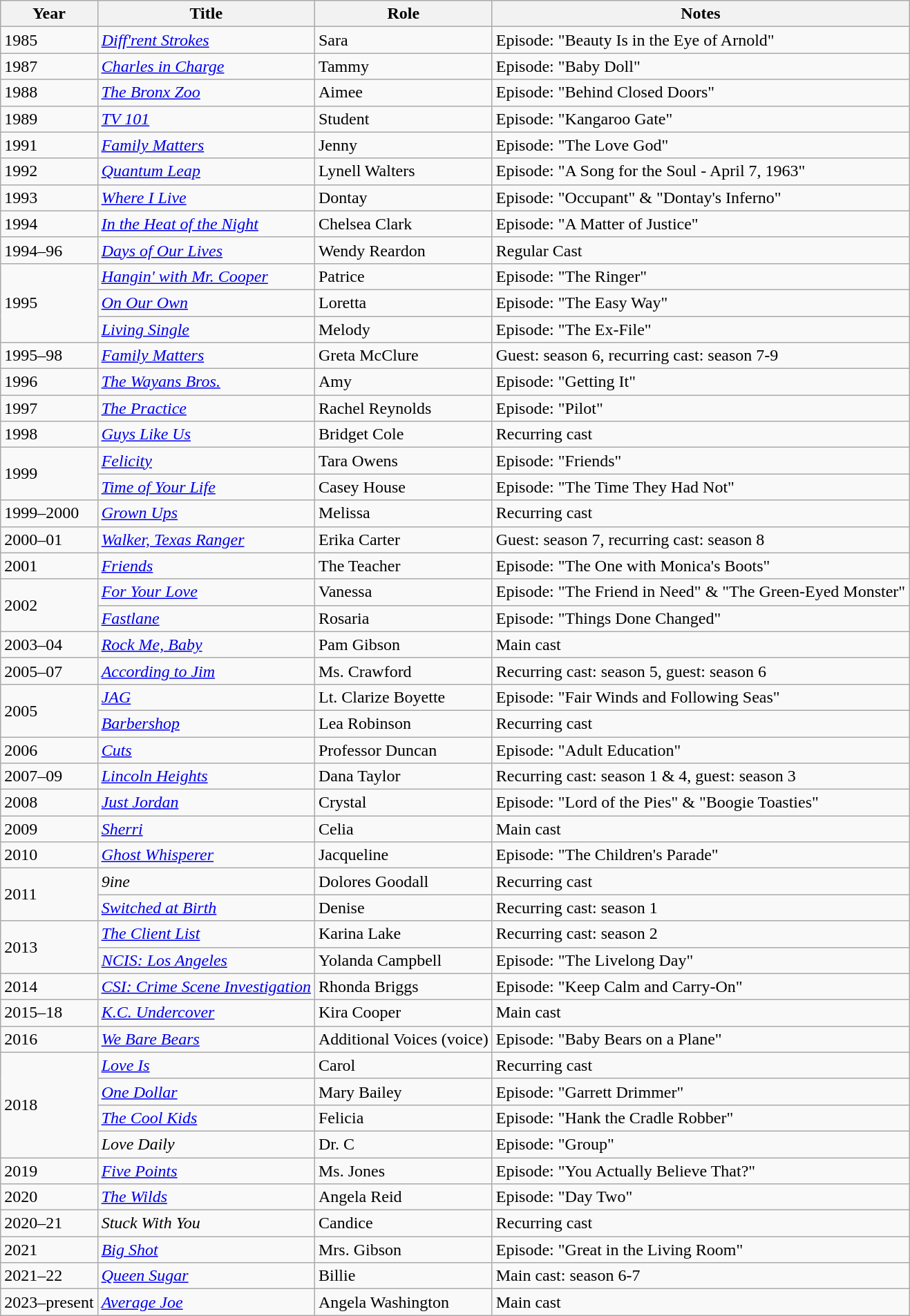<table class="wikitable sortable">
<tr>
<th>Year</th>
<th>Title</th>
<th>Role</th>
<th>Notes</th>
</tr>
<tr>
<td>1985</td>
<td><em><a href='#'>Diff'rent Strokes</a></em></td>
<td>Sara</td>
<td>Episode: "Beauty Is in the Eye of Arnold"</td>
</tr>
<tr>
<td>1987</td>
<td><em><a href='#'>Charles in Charge</a></em></td>
<td>Tammy</td>
<td>Episode: "Baby Doll"</td>
</tr>
<tr>
<td>1988</td>
<td><em><a href='#'>The Bronx Zoo</a></em></td>
<td>Aimee</td>
<td>Episode: "Behind Closed Doors"</td>
</tr>
<tr>
<td>1989</td>
<td><em><a href='#'>TV 101</a></em></td>
<td>Student</td>
<td>Episode: "Kangaroo Gate"</td>
</tr>
<tr>
<td>1991</td>
<td><em><a href='#'>Family Matters</a></em></td>
<td>Jenny</td>
<td>Episode: "The Love God"</td>
</tr>
<tr>
<td>1992</td>
<td><em><a href='#'>Quantum Leap</a></em></td>
<td>Lynell Walters</td>
<td>Episode: "A Song for the Soul - April 7, 1963"</td>
</tr>
<tr>
<td>1993</td>
<td><em><a href='#'>Where I Live</a></em></td>
<td>Dontay</td>
<td>Episode: "Occupant" & "Dontay's Inferno"</td>
</tr>
<tr>
<td>1994</td>
<td><em><a href='#'>In the Heat of the Night</a></em></td>
<td>Chelsea Clark</td>
<td>Episode: "A Matter of Justice"</td>
</tr>
<tr>
<td>1994–96</td>
<td><em><a href='#'>Days of Our Lives</a></em></td>
<td>Wendy Reardon</td>
<td>Regular Cast</td>
</tr>
<tr>
<td rowspan="3">1995</td>
<td><em><a href='#'>Hangin' with Mr. Cooper</a></em></td>
<td>Patrice</td>
<td>Episode: "The Ringer"</td>
</tr>
<tr>
<td><em><a href='#'>On Our Own</a></em></td>
<td>Loretta</td>
<td>Episode: "The Easy Way"</td>
</tr>
<tr>
<td><em><a href='#'>Living Single</a></em></td>
<td>Melody</td>
<td>Episode: "The Ex-File"</td>
</tr>
<tr>
<td>1995–98</td>
<td><em><a href='#'>Family Matters</a></em></td>
<td>Greta McClure</td>
<td>Guest: season 6, recurring cast: season 7-9</td>
</tr>
<tr>
<td>1996</td>
<td><em><a href='#'>The Wayans Bros.</a></em></td>
<td>Amy</td>
<td>Episode: "Getting It"</td>
</tr>
<tr>
<td>1997</td>
<td><em><a href='#'>The Practice</a></em></td>
<td>Rachel Reynolds</td>
<td>Episode: "Pilot"</td>
</tr>
<tr>
<td>1998</td>
<td><em><a href='#'>Guys Like Us</a></em></td>
<td>Bridget Cole</td>
<td>Recurring cast</td>
</tr>
<tr>
<td rowspan="2">1999</td>
<td><em><a href='#'>Felicity</a></em></td>
<td>Tara Owens</td>
<td>Episode: "Friends"</td>
</tr>
<tr>
<td><em><a href='#'>Time of Your Life</a></em></td>
<td>Casey House</td>
<td>Episode: "The Time They Had Not"</td>
</tr>
<tr>
<td>1999–2000</td>
<td><em><a href='#'>Grown Ups</a></em></td>
<td>Melissa</td>
<td>Recurring cast</td>
</tr>
<tr>
<td>2000–01</td>
<td><em><a href='#'>Walker, Texas Ranger</a></em></td>
<td>Erika Carter</td>
<td>Guest: season 7, recurring cast: season 8</td>
</tr>
<tr>
<td>2001</td>
<td><em><a href='#'>Friends</a></em></td>
<td>The Teacher</td>
<td>Episode: "The One with Monica's Boots"</td>
</tr>
<tr>
<td rowspan="2">2002</td>
<td><em><a href='#'>For Your Love</a></em></td>
<td>Vanessa</td>
<td>Episode: "The Friend in Need" & "The Green-Eyed Monster"</td>
</tr>
<tr>
<td><em><a href='#'>Fastlane</a></em></td>
<td>Rosaria</td>
<td>Episode: "Things Done Changed"</td>
</tr>
<tr>
<td>2003–04</td>
<td><em><a href='#'>Rock Me, Baby</a></em></td>
<td>Pam Gibson</td>
<td>Main cast</td>
</tr>
<tr>
<td>2005–07</td>
<td><em><a href='#'>According to Jim</a></em></td>
<td>Ms. Crawford</td>
<td>Recurring cast: season 5, guest: season 6</td>
</tr>
<tr>
<td rowspan="2">2005</td>
<td><em><a href='#'>JAG</a></em></td>
<td>Lt. Clarize Boyette</td>
<td>Episode: "Fair Winds and Following Seas"</td>
</tr>
<tr>
<td><em><a href='#'>Barbershop</a></em></td>
<td>Lea Robinson</td>
<td>Recurring cast</td>
</tr>
<tr>
<td>2006</td>
<td><em><a href='#'>Cuts</a></em></td>
<td>Professor Duncan</td>
<td>Episode: "Adult Education"</td>
</tr>
<tr>
<td>2007–09</td>
<td><em><a href='#'>Lincoln Heights</a></em></td>
<td>Dana Taylor</td>
<td>Recurring cast: season 1 & 4, guest: season 3</td>
</tr>
<tr>
<td>2008</td>
<td><em><a href='#'>Just Jordan</a></em></td>
<td>Crystal</td>
<td>Episode: "Lord of the Pies" & "Boogie Toasties"</td>
</tr>
<tr>
<td>2009</td>
<td><em><a href='#'>Sherri</a></em></td>
<td>Celia</td>
<td>Main cast</td>
</tr>
<tr>
<td>2010</td>
<td><em><a href='#'>Ghost Whisperer</a></em></td>
<td>Jacqueline</td>
<td>Episode: "The Children's Parade"</td>
</tr>
<tr>
<td rowspan="2">2011</td>
<td><em>9ine</em></td>
<td>Dolores Goodall</td>
<td>Recurring cast</td>
</tr>
<tr>
<td><em><a href='#'>Switched at Birth</a></em></td>
<td>Denise</td>
<td>Recurring cast: season 1</td>
</tr>
<tr>
<td rowspan="2">2013</td>
<td><em><a href='#'>The Client List</a></em></td>
<td>Karina Lake</td>
<td>Recurring cast: season 2</td>
</tr>
<tr>
<td><em><a href='#'>NCIS: Los Angeles</a></em></td>
<td>Yolanda Campbell</td>
<td>Episode: "The Livelong Day"</td>
</tr>
<tr>
<td>2014</td>
<td><em><a href='#'>CSI: Crime Scene Investigation</a></em></td>
<td>Rhonda Briggs</td>
<td>Episode: "Keep Calm and Carry-On"</td>
</tr>
<tr>
<td>2015–18</td>
<td><em><a href='#'>K.C. Undercover</a></em></td>
<td>Kira Cooper</td>
<td>Main cast</td>
</tr>
<tr>
<td>2016</td>
<td><em><a href='#'>We Bare Bears</a></em></td>
<td>Additional Voices (voice)</td>
<td>Episode: "Baby Bears on a Plane"</td>
</tr>
<tr>
<td rowspan="4">2018</td>
<td><em><a href='#'>Love Is</a></em></td>
<td>Carol</td>
<td>Recurring cast</td>
</tr>
<tr>
<td><em><a href='#'>One Dollar</a></em></td>
<td>Mary Bailey</td>
<td>Episode: "Garrett Drimmer"</td>
</tr>
<tr>
<td><em><a href='#'>The Cool Kids</a></em></td>
<td>Felicia</td>
<td>Episode: "Hank the Cradle Robber"</td>
</tr>
<tr>
<td><em>Love Daily</em></td>
<td>Dr. C</td>
<td>Episode: "Group"</td>
</tr>
<tr>
<td>2019</td>
<td><em><a href='#'>Five Points</a></em></td>
<td>Ms. Jones</td>
<td>Episode: "You Actually Believe That?"</td>
</tr>
<tr>
<td>2020</td>
<td><em><a href='#'>The Wilds</a></em></td>
<td>Angela Reid</td>
<td>Episode: "Day Two"</td>
</tr>
<tr>
<td>2020–21</td>
<td><em>Stuck With You</em></td>
<td>Candice</td>
<td>Recurring cast</td>
</tr>
<tr>
<td>2021</td>
<td><em><a href='#'>Big Shot</a></em></td>
<td>Mrs. Gibson</td>
<td>Episode: "Great in the Living Room"</td>
</tr>
<tr>
<td>2021–22</td>
<td><em><a href='#'>Queen Sugar</a></em></td>
<td>Billie</td>
<td>Main cast: season 6-7</td>
</tr>
<tr>
<td>2023–present</td>
<td><em><a href='#'>Average Joe</a></td>
<td>Angela Washington</td>
<td>Main cast</td>
</tr>
</table>
